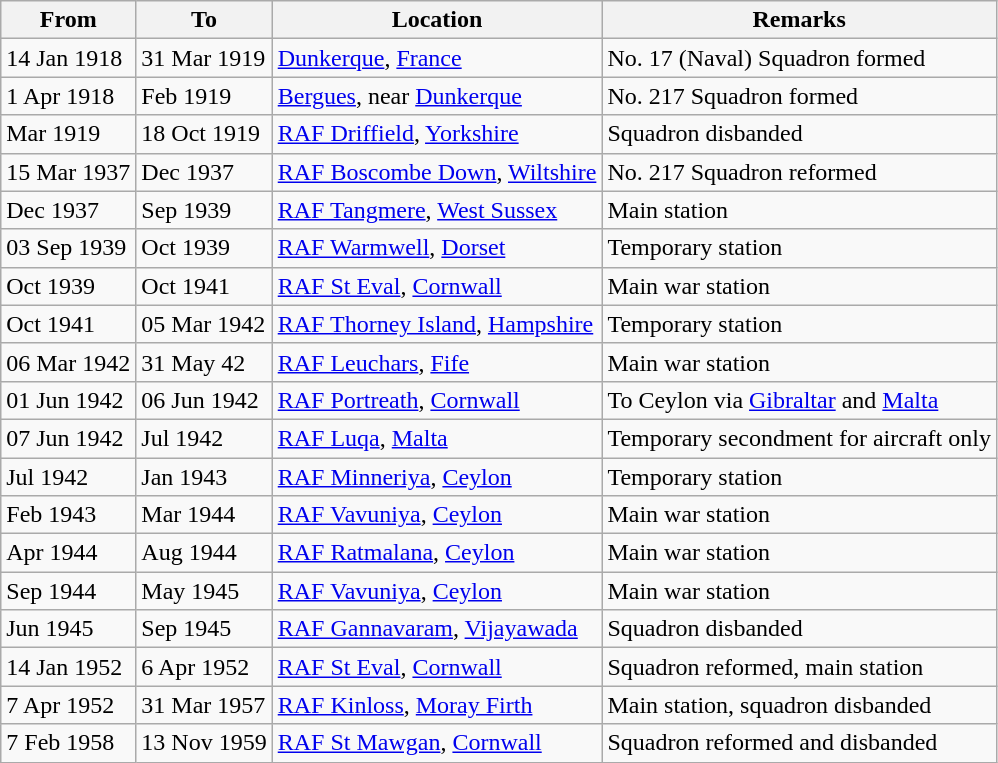<table class="wikitable">
<tr>
<th>From</th>
<th>To</th>
<th>Location</th>
<th>Remarks</th>
</tr>
<tr>
<td>14 Jan 1918</td>
<td>31 Mar 1919</td>
<td><a href='#'>Dunkerque</a>, <a href='#'>France</a></td>
<td>No. 17 (Naval) Squadron formed</td>
</tr>
<tr>
<td>1 Apr 1918</td>
<td>Feb 1919</td>
<td><a href='#'>Bergues</a>, near <a href='#'>Dunkerque</a></td>
<td>No. 217 Squadron formed</td>
</tr>
<tr>
<td>Mar 1919</td>
<td>18 Oct 1919</td>
<td><a href='#'>RAF Driffield</a>, <a href='#'>Yorkshire</a></td>
<td>Squadron disbanded</td>
</tr>
<tr>
<td>15 Mar 1937</td>
<td>Dec 1937</td>
<td><a href='#'>RAF Boscombe Down</a>, <a href='#'>Wiltshire</a></td>
<td>No. 217 Squadron reformed</td>
</tr>
<tr>
<td>Dec 1937</td>
<td>Sep 1939</td>
<td><a href='#'>RAF Tangmere</a>, <a href='#'>West Sussex</a></td>
<td>Main station</td>
</tr>
<tr>
<td>03 Sep 1939</td>
<td>Oct 1939</td>
<td><a href='#'>RAF Warmwell</a>, <a href='#'>Dorset</a></td>
<td>Temporary station</td>
</tr>
<tr>
<td>Oct 1939</td>
<td>Oct 1941</td>
<td><a href='#'>RAF St Eval</a>, <a href='#'>Cornwall</a></td>
<td>Main war station</td>
</tr>
<tr>
<td>Oct 1941</td>
<td>05 Mar 1942</td>
<td><a href='#'>RAF Thorney Island</a>, <a href='#'>Hampshire</a></td>
<td>Temporary station</td>
</tr>
<tr>
<td>06 Mar 1942</td>
<td>31 May 42</td>
<td><a href='#'>RAF Leuchars</a>, <a href='#'>Fife</a></td>
<td>Main war station</td>
</tr>
<tr>
<td>01 Jun 1942</td>
<td>06 Jun 1942</td>
<td><a href='#'>RAF Portreath</a>, <a href='#'>Cornwall</a></td>
<td>To Ceylon via <a href='#'>Gibraltar</a> and <a href='#'>Malta</a></td>
</tr>
<tr>
<td>07 Jun 1942</td>
<td>Jul 1942</td>
<td><a href='#'>RAF Luqa</a>, <a href='#'>Malta</a></td>
<td>Temporary secondment for aircraft only</td>
</tr>
<tr>
<td>Jul 1942</td>
<td>Jan 1943</td>
<td><a href='#'>RAF Minneriya</a>, <a href='#'>Ceylon</a></td>
<td>Temporary station</td>
</tr>
<tr>
<td>Feb 1943</td>
<td>Mar 1944</td>
<td><a href='#'>RAF Vavuniya</a>, <a href='#'>Ceylon</a></td>
<td>Main war station</td>
</tr>
<tr>
<td>Apr 1944</td>
<td>Aug 1944</td>
<td><a href='#'>RAF Ratmalana</a>, <a href='#'>Ceylon</a></td>
<td>Main war station</td>
</tr>
<tr>
<td>Sep 1944</td>
<td>May 1945</td>
<td><a href='#'>RAF Vavuniya</a>, <a href='#'>Ceylon</a></td>
<td>Main war station</td>
</tr>
<tr>
<td>Jun 1945</td>
<td>Sep 1945</td>
<td><a href='#'>RAF Gannavaram</a>, <a href='#'>Vijayawada</a></td>
<td>Squadron disbanded</td>
</tr>
<tr>
<td>14 Jan 1952</td>
<td>6 Apr 1952</td>
<td><a href='#'>RAF St Eval</a>, <a href='#'>Cornwall</a></td>
<td>Squadron reformed, main station</td>
</tr>
<tr>
<td>7 Apr 1952</td>
<td>31 Mar 1957</td>
<td><a href='#'>RAF Kinloss</a>, <a href='#'>Moray Firth</a></td>
<td>Main station, squadron disbanded</td>
</tr>
<tr>
<td>7 Feb 1958</td>
<td>13 Nov 1959</td>
<td><a href='#'>RAF St Mawgan</a>, <a href='#'>Cornwall</a></td>
<td>Squadron reformed and disbanded</td>
</tr>
</table>
